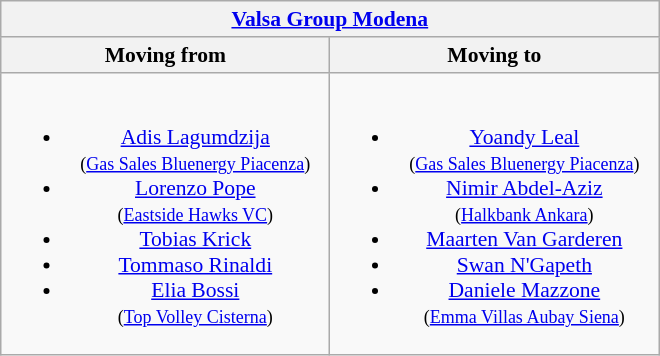<table class="wikitable collapsible collapsed" style="font-size:90%; text-align:center">
<tr>
<th colspan=2 style="width:30em"><a href='#'>Valsa Group Modena</a></th>
</tr>
<tr>
<th width="50%">Moving from</th>
<th width="50%">Moving to</th>
</tr>
<tr>
<td valign=top><br><ul><li> <a href='#'>Adis Lagumdzija</a><br><small>(<a href='#'>Gas Sales Bluenergy Piacenza</a>)</small></li><li> <a href='#'>Lorenzo Pope</a><br><small>(<a href='#'>Eastside Hawks VC</a>)</small></li><li> <a href='#'>Tobias Krick</a></li><li> <a href='#'>Tommaso Rinaldi</a></li><li> <a href='#'>Elia Bossi</a><br><small>(<a href='#'>Top Volley Cisterna</a>)</small></li></ul></td>
<td valign=top><br><ul><li> <a href='#'>Yoandy Leal</a><br><small>(<a href='#'>Gas Sales Bluenergy Piacenza</a>)</small></li><li> <a href='#'>Nimir Abdel-Aziz</a><br><small>(<a href='#'>Halkbank Ankara</a>)</small></li><li> <a href='#'>Maarten Van Garderen</a></li><li> <a href='#'>Swan N'Gapeth</a></li><li> <a href='#'>Daniele Mazzone</a><br><small>(<a href='#'>Emma Villas Aubay Siena</a>)</small></li></ul></td>
</tr>
</table>
